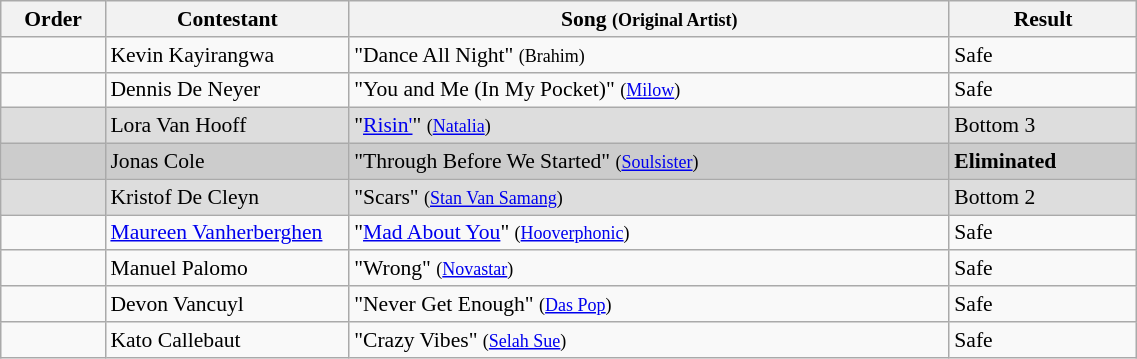<table class="wikitable" style="font-size:90%; width:60%; text-align: left;">
<tr>
<th width="05%">Order</th>
<th width="13%">Contestant</th>
<th width="32%">Song <small>(Original Artist)</small></th>
<th width="10%">Result</th>
</tr>
<tr>
<td></td>
<td>Kevin Kayirangwa</td>
<td>"Dance All Night" <small>(Brahim)</small></td>
<td>Safe</td>
</tr>
<tr>
<td></td>
<td>Dennis De Neyer</td>
<td>"You and Me (In My Pocket)" <small>(<a href='#'>Milow</a>)</small></td>
<td>Safe</td>
</tr>
<tr>
<td bgcolor="DDDDDD"></td>
<td bgcolor="DDDDDD">Lora Van Hooff</td>
<td bgcolor="DDDDDD">"<a href='#'>Risin'</a>" <small>(<a href='#'>Natalia</a>)</small></td>
<td bgcolor="DDDDDD">Bottom 3</td>
</tr>
<tr>
<td bgcolor="CCCCCC"></td>
<td bgcolor="CCCCCC">Jonas Cole</td>
<td bgcolor="CCCCCC">"Through Before We Started" <small>(<a href='#'>Soulsister</a>)</small></td>
<td bgcolor="CCCCCC"><strong>Eliminated</strong></td>
</tr>
<tr>
<td bgcolor="DDDDDD"></td>
<td bgcolor="DDDDDD">Kristof De Cleyn</td>
<td bgcolor="DDDDDD">"Scars" <small>(<a href='#'>Stan Van Samang</a>)</small></td>
<td bgcolor="DDDDDD">Bottom 2</td>
</tr>
<tr>
<td></td>
<td><a href='#'>Maureen Vanherberghen</a></td>
<td>"<a href='#'>Mad About You</a>" <small>(<a href='#'>Hooverphonic</a>)</small></td>
<td>Safe</td>
</tr>
<tr>
<td></td>
<td>Manuel Palomo</td>
<td>"Wrong" <small>(<a href='#'>Novastar</a>)</small></td>
<td>Safe</td>
</tr>
<tr>
<td></td>
<td>Devon Vancuyl</td>
<td>"Never Get Enough" <small>(<a href='#'>Das Pop</a>)</small></td>
<td>Safe</td>
</tr>
<tr>
<td></td>
<td>Kato Callebaut</td>
<td>"Crazy Vibes" <small>(<a href='#'>Selah Sue</a>)</small></td>
<td>Safe</td>
</tr>
</table>
